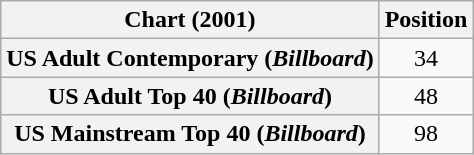<table class="wikitable sortable plainrowheaders" style="text-align:center">
<tr>
<th>Chart (2001)</th>
<th>Position</th>
</tr>
<tr>
<th scope="row">US Adult Contemporary (<em>Billboard</em>)</th>
<td>34</td>
</tr>
<tr>
<th scope="row">US Adult Top 40 (<em>Billboard</em>)</th>
<td>48</td>
</tr>
<tr>
<th scope="row">US Mainstream Top 40 (<em>Billboard</em>)</th>
<td>98</td>
</tr>
</table>
